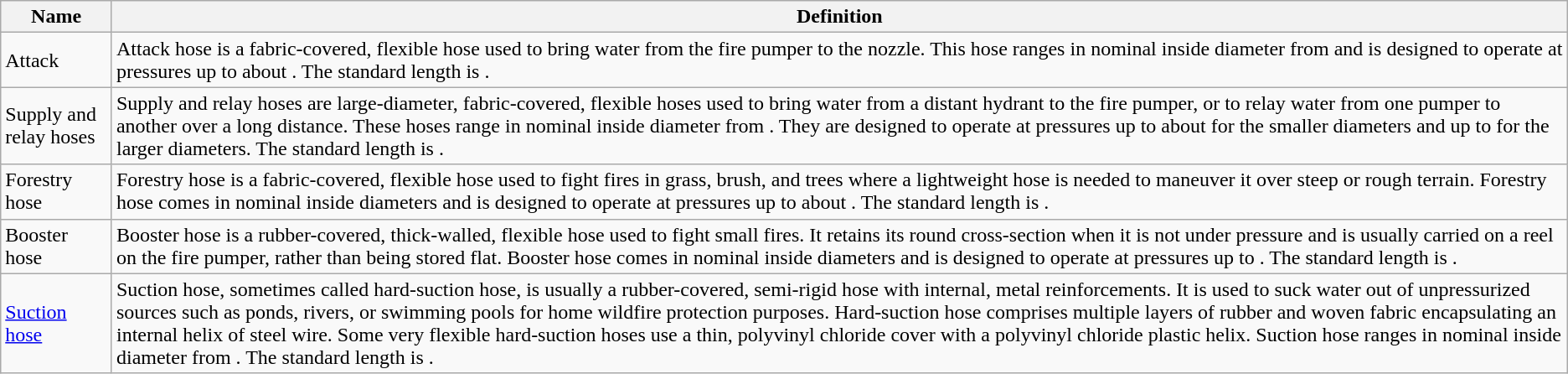<table class="wikitable">
<tr>
<th>Name</th>
<th>Definition</th>
</tr>
<tr>
<td>Attack</td>
<td>Attack hose is a fabric-covered, flexible hose used to bring water from the fire pumper to the nozzle. This hose ranges in nominal inside diameter from  and is designed to operate at pressures up to about . The standard length is .</td>
</tr>
<tr>
<td>Supply and relay hoses</td>
<td>Supply and relay hoses are large-diameter, fabric-covered, flexible hoses used to bring water from a distant hydrant to the fire pumper, or to relay water from one pumper to another over a long distance. These hoses range in nominal inside diameter from . They are designed to operate at pressures up to about  for the smaller diameters and up to  for the larger diameters. The standard length is .</td>
</tr>
<tr>
<td>Forestry hose</td>
<td>Forestry hose is a fabric-covered, flexible hose used to fight fires in grass, brush, and trees where a lightweight hose is needed to maneuver it over steep or rough terrain. Forestry hose comes in  nominal inside diameters and is designed to operate at pressures up to about . The standard length is .</td>
</tr>
<tr>
<td>Booster hose</td>
<td>Booster hose is a rubber-covered, thick-walled, flexible hose used to fight small fires. It retains its round cross-section when it is not under pressure and is usually carried on a reel on the fire pumper, rather than being stored flat. Booster hose comes in  nominal inside diameters and is designed to operate at pressures up to . The standard length is .</td>
</tr>
<tr>
<td><a href='#'>Suction hose</a></td>
<td>Suction hose, sometimes called hard-suction hose, is usually a rubber-covered, semi-rigid hose with internal, metal reinforcements. It is used to suck water out of unpressurized sources such as ponds, rivers, or swimming pools for home wildfire protection purposes.  Hard-suction hose comprises multiple layers of rubber and woven fabric encapsulating an internal helix of steel wire. Some very flexible hard-suction hoses use a thin, polyvinyl chloride cover with a polyvinyl chloride plastic helix. Suction hose ranges in nominal inside diameter from . The standard length is .</td>
</tr>
</table>
